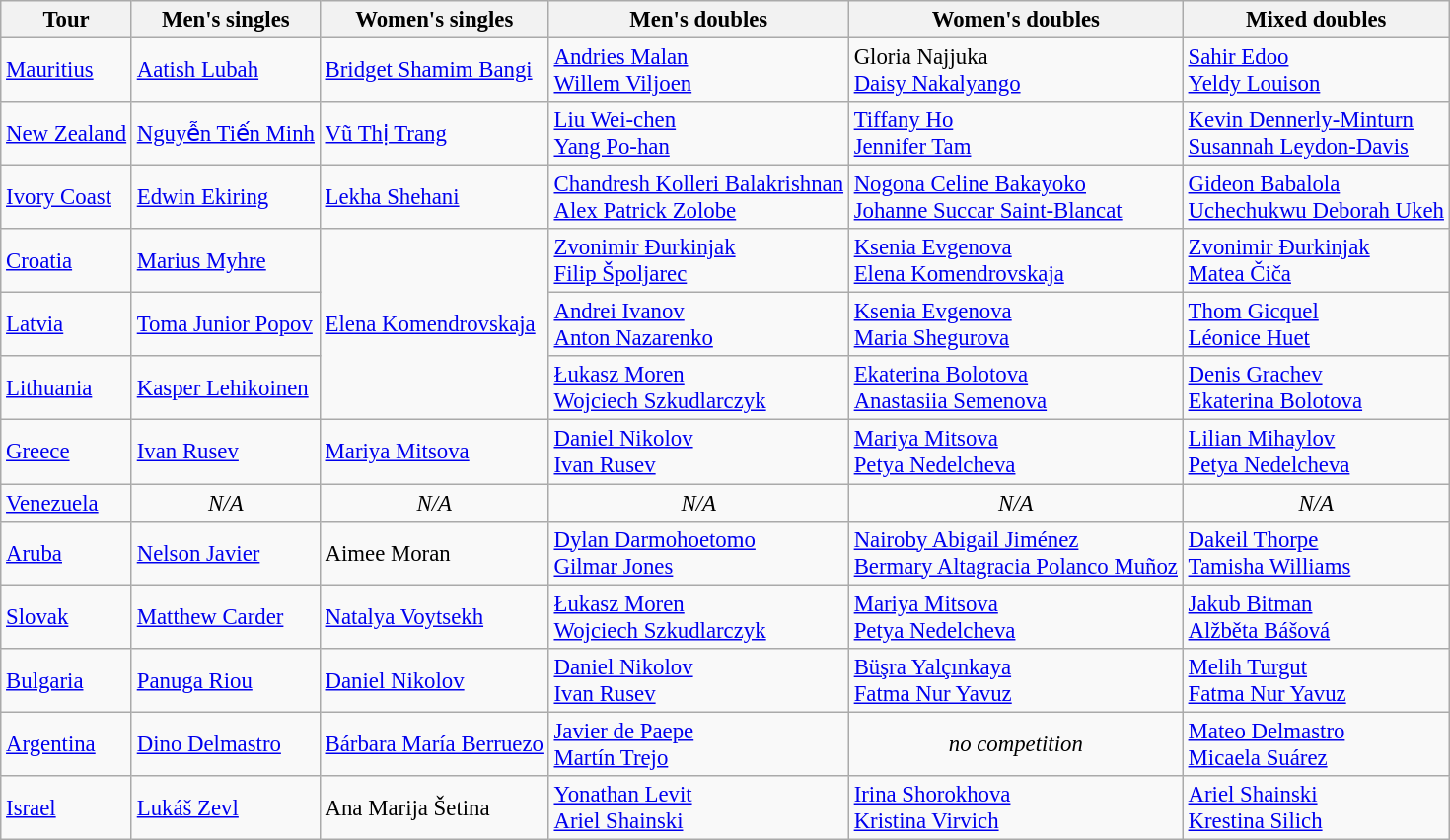<table class=wikitable style="font-size:95%">
<tr>
<th>Tour</th>
<th>Men's singles</th>
<th>Women's singles</th>
<th>Men's doubles</th>
<th>Women's doubles</th>
<th>Mixed doubles</th>
</tr>
<tr>
<td> <a href='#'>Mauritius</a></td>
<td> <a href='#'>Aatish Lubah</a></td>
<td> <a href='#'>Bridget Shamim Bangi</a></td>
<td> <a href='#'>Andries Malan</a> <br>  <a href='#'>Willem Viljoen</a></td>
<td> Gloria Najjuka <br>  <a href='#'>Daisy Nakalyango</a></td>
<td> <a href='#'>Sahir Edoo</a> <br>  <a href='#'>Yeldy Louison</a></td>
</tr>
<tr>
<td> <a href='#'>New Zealand</a></td>
<td> <a href='#'>Nguyễn Tiến Minh</a></td>
<td> <a href='#'>Vũ Thị Trang</a></td>
<td> <a href='#'>Liu Wei-chen</a> <br>  <a href='#'>Yang Po-han</a></td>
<td> <a href='#'>Tiffany Ho</a> <br>  <a href='#'>Jennifer Tam</a></td>
<td> <a href='#'>Kevin Dennerly-Minturn</a> <br>  <a href='#'>Susannah Leydon-Davis</a></td>
</tr>
<tr>
<td> <a href='#'>Ivory Coast</a></td>
<td> <a href='#'>Edwin Ekiring</a></td>
<td> <a href='#'>Lekha Shehani</a></td>
<td> <a href='#'>Chandresh Kolleri Balakrishnan</a><br> <a href='#'>Alex Patrick Zolobe</a></td>
<td> <a href='#'>Nogona Celine Bakayoko</a><br> <a href='#'>Johanne Succar Saint-Blancat</a></td>
<td> <a href='#'>Gideon Babalola</a><br> <a href='#'>Uchechukwu Deborah Ukeh</a></td>
</tr>
<tr>
<td> <a href='#'>Croatia</a></td>
<td> <a href='#'>Marius Myhre</a></td>
<td rowspan=3> <a href='#'>Elena Komendrovskaja</a></td>
<td> <a href='#'>Zvonimir Đurkinjak</a> <br>  <a href='#'>Filip Špoljarec</a></td>
<td> <a href='#'>Ksenia Evgenova</a> <br>  <a href='#'>Elena Komendrovskaja</a></td>
<td> <a href='#'>Zvonimir Đurkinjak</a> <br>  <a href='#'>Matea Čiča</a></td>
</tr>
<tr>
<td> <a href='#'>Latvia</a></td>
<td> <a href='#'>Toma Junior Popov</a></td>
<td> <a href='#'>Andrei Ivanov</a> <br>  <a href='#'>Anton Nazarenko</a></td>
<td> <a href='#'>Ksenia Evgenova</a> <br>  <a href='#'>Maria Shegurova</a></td>
<td> <a href='#'>Thom Gicquel</a> <br>  <a href='#'>Léonice Huet</a></td>
</tr>
<tr>
<td> <a href='#'>Lithuania</a></td>
<td> <a href='#'>Kasper Lehikoinen</a></td>
<td> <a href='#'>Łukasz Moren</a> <br>  <a href='#'>Wojciech Szkudlarczyk</a></td>
<td> <a href='#'>Ekaterina Bolotova</a> <br>  <a href='#'>Anastasiia Semenova</a></td>
<td> <a href='#'>Denis Grachev</a> <br>  <a href='#'>Ekaterina Bolotova</a></td>
</tr>
<tr>
<td> <a href='#'>Greece</a></td>
<td> <a href='#'>Ivan Rusev</a></td>
<td> <a href='#'>Mariya Mitsova</a></td>
<td> <a href='#'>Daniel Nikolov</a> <br>  <a href='#'>Ivan Rusev</a></td>
<td> <a href='#'>Mariya Mitsova</a> <br>  <a href='#'>Petya Nedelcheva</a></td>
<td> <a href='#'>Lilian Mihaylov</a> <br>  <a href='#'>Petya Nedelcheva</a></td>
</tr>
<tr>
<td> <a href='#'>Venezuela</a></td>
<td align=center><em>N/A</em></td>
<td align=center><em>N/A</em></td>
<td align=center><em>N/A</em></td>
<td align=center><em>N/A</em></td>
<td align=center><em>N/A</em></td>
</tr>
<tr>
<td> <a href='#'>Aruba</a></td>
<td> <a href='#'>Nelson Javier</a></td>
<td> Aimee Moran</td>
<td> <a href='#'>Dylan Darmohoetomo</a> <br>  <a href='#'>Gilmar Jones</a></td>
<td> <a href='#'>Nairoby Abigail Jiménez</a> <br>  <a href='#'>Bermary Altagracia Polanco Muñoz</a></td>
<td> <a href='#'>Dakeil Thorpe</a> <br>  <a href='#'>Tamisha Williams</a></td>
</tr>
<tr>
<td> <a href='#'>Slovak</a></td>
<td> <a href='#'>Matthew Carder</a></td>
<td> <a href='#'>Natalya Voytsekh</a></td>
<td> <a href='#'>Łukasz Moren</a> <br>  <a href='#'>Wojciech Szkudlarczyk</a></td>
<td> <a href='#'>Mariya Mitsova</a> <br>  <a href='#'>Petya Nedelcheva</a></td>
<td> <a href='#'>Jakub Bitman</a> <br>  <a href='#'>Alžběta Bášová</a></td>
</tr>
<tr>
<td> <a href='#'>Bulgaria</a></td>
<td> <a href='#'>Panuga Riou</a></td>
<td> <a href='#'>Daniel Nikolov</a></td>
<td> <a href='#'>Daniel Nikolov</a> <br>  <a href='#'>Ivan Rusev</a></td>
<td> <a href='#'>Büşra Yalçınkaya</a> <br>  <a href='#'>Fatma Nur Yavuz</a></td>
<td> <a href='#'>Melih Turgut</a> <br>  <a href='#'>Fatma Nur Yavuz</a></td>
</tr>
<tr>
<td> <a href='#'>Argentina</a></td>
<td> <a href='#'>Dino Delmastro</a></td>
<td> <a href='#'>Bárbara María Berruezo</a></td>
<td> <a href='#'>Javier de Paepe</a> <br>  <a href='#'>Martín Trejo</a></td>
<td align=center><em>no competition</em></td>
<td> <a href='#'>Mateo Delmastro</a> <br>  <a href='#'>Micaela Suárez</a></td>
</tr>
<tr>
<td> <a href='#'>Israel</a></td>
<td> <a href='#'>Lukáš Zevl</a></td>
<td> Ana Marija Šetina</td>
<td> <a href='#'>Yonathan Levit</a> <br>  <a href='#'>Ariel Shainski</a></td>
<td> <a href='#'>Irina Shorokhova</a> <br>  <a href='#'>Kristina Virvich</a></td>
<td> <a href='#'>Ariel Shainski</a> <br>  <a href='#'>Krestina Silich</a></td>
</tr>
</table>
